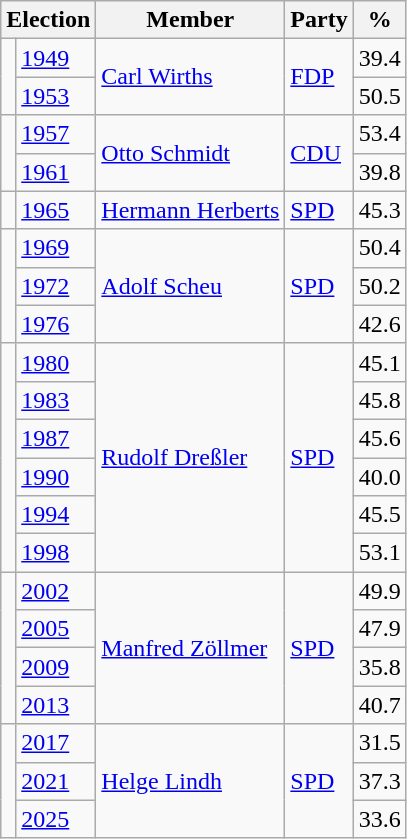<table class=wikitable>
<tr>
<th colspan=2>Election</th>
<th>Member</th>
<th>Party</th>
<th>%</th>
</tr>
<tr>
<td rowspan=2 bgcolor=></td>
<td><a href='#'>1949</a></td>
<td rowspan=2><a href='#'>Carl Wirths</a></td>
<td rowspan=2><a href='#'>FDP</a></td>
<td align=right>39.4</td>
</tr>
<tr>
<td><a href='#'>1953</a></td>
<td align=right>50.5</td>
</tr>
<tr>
<td rowspan=2 bgcolor=></td>
<td><a href='#'>1957</a></td>
<td rowspan=2><a href='#'>Otto Schmidt</a></td>
<td rowspan=2><a href='#'>CDU</a></td>
<td align=right>53.4</td>
</tr>
<tr>
<td><a href='#'>1961</a></td>
<td align=right>39.8</td>
</tr>
<tr>
<td bgcolor=></td>
<td><a href='#'>1965</a></td>
<td><a href='#'>Hermann Herberts</a></td>
<td><a href='#'>SPD</a></td>
<td align=right>45.3</td>
</tr>
<tr>
<td rowspan=3 bgcolor=></td>
<td><a href='#'>1969</a></td>
<td rowspan=3><a href='#'>Adolf Scheu</a></td>
<td rowspan=3><a href='#'>SPD</a></td>
<td align=right>50.4</td>
</tr>
<tr>
<td><a href='#'>1972</a></td>
<td align=right>50.2</td>
</tr>
<tr>
<td><a href='#'>1976</a></td>
<td align=right>42.6</td>
</tr>
<tr>
<td rowspan=6 bgcolor=></td>
<td><a href='#'>1980</a></td>
<td rowspan=6><a href='#'>Rudolf Dreßler</a></td>
<td rowspan=6><a href='#'>SPD</a></td>
<td align=right>45.1</td>
</tr>
<tr>
<td><a href='#'>1983</a></td>
<td align=right>45.8</td>
</tr>
<tr>
<td><a href='#'>1987</a></td>
<td align=right>45.6</td>
</tr>
<tr>
<td><a href='#'>1990</a></td>
<td align=right>40.0</td>
</tr>
<tr>
<td><a href='#'>1994</a></td>
<td align=right>45.5</td>
</tr>
<tr>
<td><a href='#'>1998</a></td>
<td align=right>53.1</td>
</tr>
<tr>
<td rowspan=4 bgcolor=></td>
<td><a href='#'>2002</a></td>
<td rowspan=4><a href='#'>Manfred Zöllmer</a></td>
<td rowspan=4><a href='#'>SPD</a></td>
<td align=right>49.9</td>
</tr>
<tr>
<td><a href='#'>2005</a></td>
<td align=right>47.9</td>
</tr>
<tr>
<td><a href='#'>2009</a></td>
<td align=right>35.8</td>
</tr>
<tr>
<td><a href='#'>2013</a></td>
<td align=right>40.7</td>
</tr>
<tr>
<td rowspan=3 bgcolor=></td>
<td><a href='#'>2017</a></td>
<td rowspan=3><a href='#'>Helge Lindh</a></td>
<td rowspan=3><a href='#'>SPD</a></td>
<td align=right>31.5</td>
</tr>
<tr>
<td><a href='#'>2021</a></td>
<td align=right>37.3</td>
</tr>
<tr>
<td><a href='#'>2025</a></td>
<td align=right>33.6</td>
</tr>
</table>
